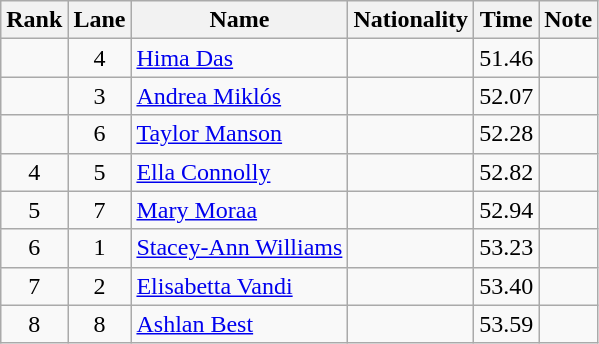<table class="wikitable sortable" style="text-align:center">
<tr>
<th>Rank</th>
<th>Lane</th>
<th>Name</th>
<th>Nationality</th>
<th>Time</th>
<th>Note</th>
</tr>
<tr>
<td></td>
<td>4</td>
<td align=left><a href='#'>Hima Das</a></td>
<td align=left></td>
<td>51.46</td>
<td></td>
</tr>
<tr>
<td></td>
<td>3</td>
<td align=left><a href='#'>Andrea Miklós</a></td>
<td align=left></td>
<td>52.07</td>
<td></td>
</tr>
<tr>
<td></td>
<td>6</td>
<td align=left><a href='#'>Taylor Manson</a></td>
<td align=left></td>
<td>52.28</td>
<td></td>
</tr>
<tr>
<td>4</td>
<td>5</td>
<td align=left><a href='#'>Ella Connolly</a></td>
<td align=left></td>
<td>52.82</td>
<td></td>
</tr>
<tr>
<td>5</td>
<td>7</td>
<td align=left><a href='#'>Mary Moraa</a></td>
<td align=left></td>
<td>52.94</td>
<td></td>
</tr>
<tr>
<td>6</td>
<td>1</td>
<td align=left><a href='#'>Stacey-Ann Williams</a></td>
<td align=left></td>
<td>53.23</td>
<td></td>
</tr>
<tr>
<td>7</td>
<td>2</td>
<td align=left><a href='#'>Elisabetta Vandi</a></td>
<td align=left></td>
<td>53.40</td>
<td></td>
</tr>
<tr>
<td>8</td>
<td>8</td>
<td align=left><a href='#'>Ashlan Best</a></td>
<td align=left></td>
<td>53.59</td>
<td></td>
</tr>
</table>
